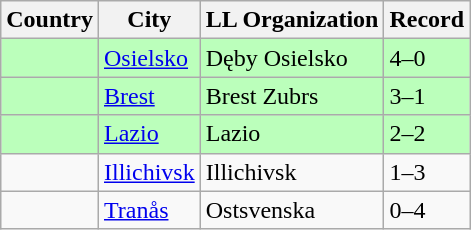<table class="wikitable">
<tr>
<th>Country</th>
<th>City</th>
<th>LL Organization</th>
<th>Record</th>
</tr>
<tr bgcolor=#bbffbb>
<td><strong></strong></td>
<td><a href='#'>Osielsko</a></td>
<td>Dęby Osielsko</td>
<td>4–0</td>
</tr>
<tr bgcolor=#bbffbb>
<td><strong></strong></td>
<td><a href='#'>Brest</a></td>
<td>Brest Zubrs</td>
<td>3–1</td>
</tr>
<tr bgcolor=#bbffbb>
<td><strong></strong></td>
<td><a href='#'>Lazio</a></td>
<td>Lazio</td>
<td>2–2</td>
</tr>
<tr>
<td><strong></strong></td>
<td><a href='#'>Illichivsk</a></td>
<td>Illichivsk</td>
<td>1–3</td>
</tr>
<tr>
<td><strong></strong></td>
<td><a href='#'>Tranås</a></td>
<td>Ostsvenska</td>
<td>0–4</td>
</tr>
</table>
